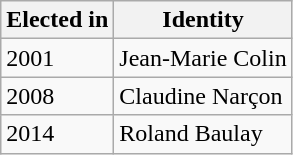<table class="wikitable">
<tr>
<th>Elected in</th>
<th>Identity</th>
</tr>
<tr>
<td>2001</td>
<td>Jean-Marie Colin</td>
</tr>
<tr>
<td>2008</td>
<td>Claudine Narçon</td>
</tr>
<tr>
<td>2014</td>
<td>Roland Baulay</td>
</tr>
</table>
